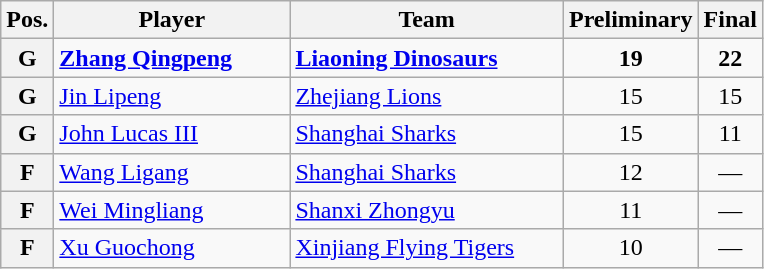<table class="wikitable">
<tr>
<th>Pos.</th>
<th width=150>Player</th>
<th width=175>Team</th>
<th>Preliminary</th>
<th>Final</th>
</tr>
<tr>
<th>G</th>
<td> <strong><a href='#'>Zhang Qingpeng</a></strong></td>
<td><strong><a href='#'>Liaoning Dinosaurs</a></strong></td>
<td align=center><strong>19</strong></td>
<td align=center><strong>22</strong></td>
</tr>
<tr>
<th>G</th>
<td> <a href='#'>Jin Lipeng</a></td>
<td><a href='#'>Zhejiang Lions</a></td>
<td align=center>15</td>
<td align=center>15</td>
</tr>
<tr>
<th>G</th>
<td> <a href='#'>John Lucas III</a></td>
<td><a href='#'>Shanghai Sharks</a></td>
<td align=center>15</td>
<td align=center>11</td>
</tr>
<tr>
<th>F</th>
<td> <a href='#'>Wang Ligang</a></td>
<td><a href='#'>Shanghai Sharks</a></td>
<td align=center>12</td>
<td align=center colspan=1>—</td>
</tr>
<tr>
<th>F</th>
<td> <a href='#'>Wei Mingliang</a></td>
<td><a href='#'>Shanxi Zhongyu</a></td>
<td align=center>11</td>
<td align=center colspan=1>—</td>
</tr>
<tr>
<th>F</th>
<td> <a href='#'>Xu Guochong</a></td>
<td><a href='#'>Xinjiang Flying Tigers</a></td>
<td align=center>10</td>
<td align=center colspan=1>—</td>
</tr>
</table>
